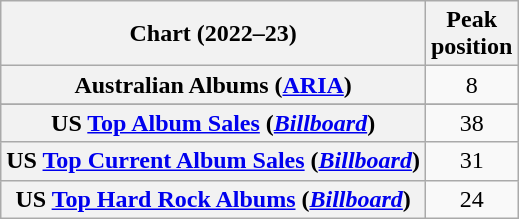<table class="wikitable sortable plainrowheaders" style="text-align:center">
<tr>
<th scope="col">Chart (2022–23)</th>
<th scope="col">Peak<br>position</th>
</tr>
<tr>
<th scope="row">Australian Albums (<a href='#'>ARIA</a>)</th>
<td>8</td>
</tr>
<tr>
</tr>
<tr>
</tr>
<tr>
</tr>
<tr>
</tr>
<tr>
</tr>
<tr>
</tr>
<tr>
</tr>
<tr>
</tr>
<tr>
</tr>
<tr>
<th scope="row">US <a href='#'>Top Album Sales</a> (<em><a href='#'>Billboard</a></em>)</th>
<td>38</td>
</tr>
<tr>
<th scope="row">US <a href='#'>Top Current Album Sales</a> (<em><a href='#'>Billboard</a></em>)</th>
<td>31</td>
</tr>
<tr>
<th scope="row">US <a href='#'>Top Hard Rock Albums</a> (<em><a href='#'>Billboard</a></em>)</th>
<td>24</td>
</tr>
</table>
